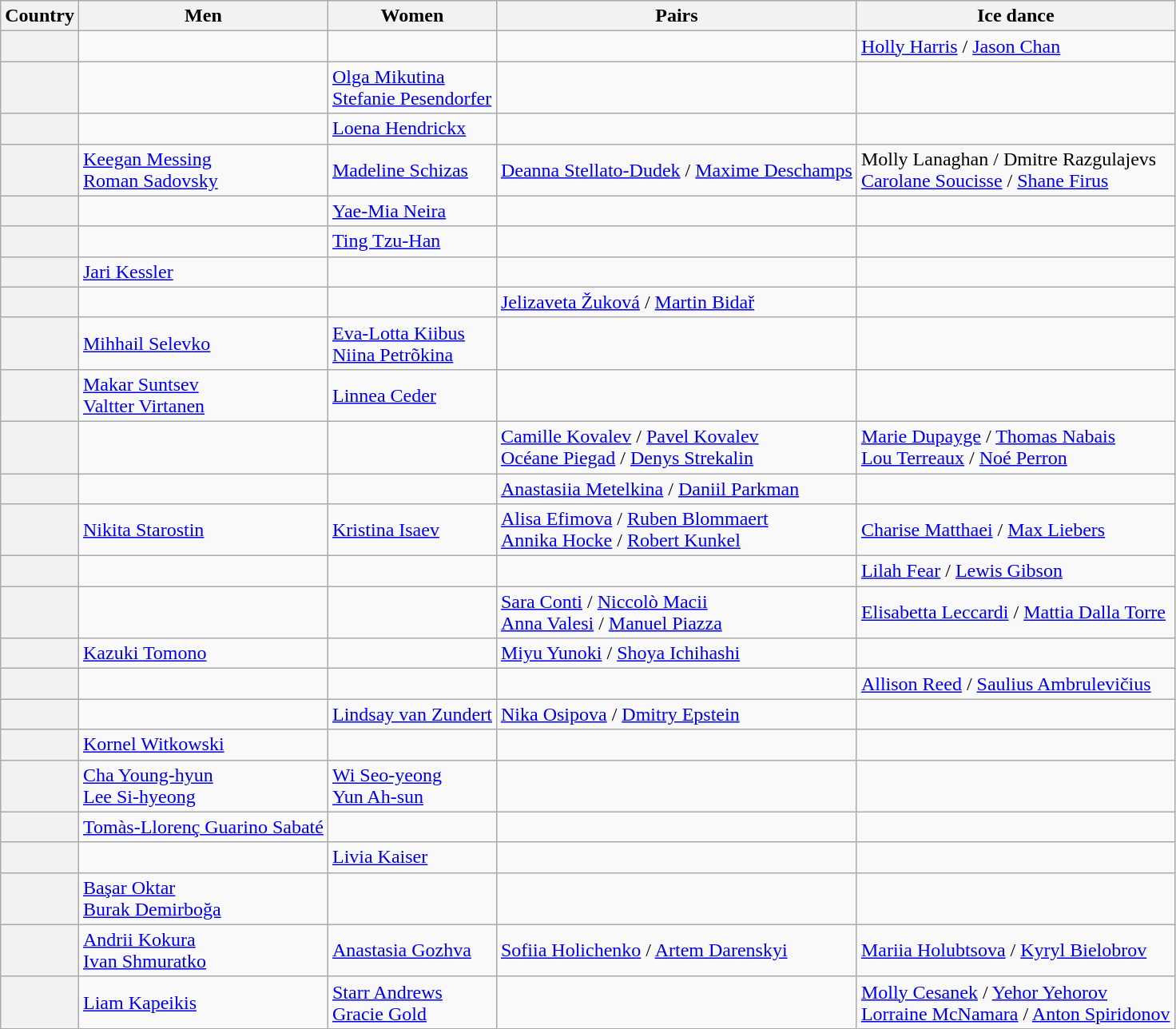<table class="wikitable unsortable" style="text-align:left;">
<tr>
<th scope="col">Country</th>
<th scope="col">Men</th>
<th scope="col">Women</th>
<th scope="col">Pairs</th>
<th scope="col">Ice dance</th>
</tr>
<tr>
<th scope="row" style="text-align:left"></th>
<td></td>
<td></td>
<td></td>
<td><a href='#'>Holly Harris</a> / <a href='#'>Jason Chan</a></td>
</tr>
<tr>
<th scope="row" style="text-align:left"></th>
<td></td>
<td><a href='#'>Olga Mikutina</a><br><a href='#'>Stefanie Pesendorfer</a></td>
<td></td>
<td></td>
</tr>
<tr>
<th scope="row" style="text-align:left"></th>
<td></td>
<td><a href='#'>Loena Hendrickx</a></td>
<td></td>
<td></td>
</tr>
<tr>
<th scope="row" style="text-align:left"></th>
<td><a href='#'>Keegan Messing</a><br><a href='#'>Roman Sadovsky</a></td>
<td><a href='#'>Madeline Schizas</a></td>
<td><a href='#'>Deanna Stellato-Dudek</a> / <a href='#'>Maxime Deschamps</a></td>
<td>Molly Lanaghan / Dmitre Razgulajevs<br><a href='#'>Carolane Soucisse</a> / <a href='#'>Shane Firus</a></td>
</tr>
<tr>
<th scope="row" style="text-align:left"></th>
<td></td>
<td><a href='#'>Yae-Mia Neira</a></td>
<td></td>
<td></td>
</tr>
<tr>
<th scope="row" style="text-align:left"></th>
<td></td>
<td><a href='#'>Ting Tzu-Han</a></td>
<td></td>
<td></td>
</tr>
<tr>
<th scope="row" style="text-align:left"></th>
<td><a href='#'>Jari Kessler</a></td>
<td></td>
<td></td>
<td></td>
</tr>
<tr>
<th scope="row" style="text-align:left"></th>
<td></td>
<td></td>
<td><a href='#'>Jelizaveta Žuková</a> / <a href='#'>Martin Bidař</a></td>
<td></td>
</tr>
<tr>
<th scope="row" style="text-align:left"></th>
<td><a href='#'>Mihhail Selevko</a></td>
<td><a href='#'>Eva-Lotta Kiibus</a><br><a href='#'>Niina Petrõkina</a></td>
<td></td>
<td></td>
</tr>
<tr>
<th scope="row" style="text-align:left"></th>
<td><a href='#'>Makar Suntsev</a><br><a href='#'>Valtter Virtanen</a></td>
<td><a href='#'>Linnea Ceder</a></td>
<td></td>
<td></td>
</tr>
<tr>
<th scope="row" style="text-align:left"></th>
<td></td>
<td></td>
<td><a href='#'>Camille Kovalev</a> / <a href='#'>Pavel Kovalev</a><br><a href='#'>Océane Piegad</a> / <a href='#'>Denys Strekalin</a></td>
<td><a href='#'>Marie Dupayge</a> / <a href='#'>Thomas Nabais</a><br><a href='#'>Lou Terreaux</a> / <a href='#'>Noé Perron</a></td>
</tr>
<tr>
<th scope="row" style="text-align:left"></th>
<td></td>
<td></td>
<td><a href='#'>Anastasiia Metelkina</a> / <a href='#'>Daniil Parkman</a></td>
<td></td>
</tr>
<tr>
<th scope="row" style="text-align:left"></th>
<td><a href='#'>Nikita Starostin</a></td>
<td><a href='#'>Kristina Isaev</a></td>
<td><a href='#'>Alisa Efimova</a> / <a href='#'>Ruben Blommaert</a><br><a href='#'>Annika Hocke</a> / <a href='#'>Robert Kunkel</a></td>
<td><a href='#'>Charise Matthaei</a> / <a href='#'>Max Liebers</a></td>
</tr>
<tr>
<th scope="row" style="text-align:left"></th>
<td></td>
<td></td>
<td></td>
<td><a href='#'>Lilah Fear</a> / <a href='#'>Lewis Gibson</a></td>
</tr>
<tr>
<th scope="row" style="text-align:left"></th>
<td></td>
<td></td>
<td><a href='#'>Sara Conti</a> / <a href='#'>Niccolò Macii</a><br><a href='#'>Anna Valesi</a> / <a href='#'>Manuel Piazza</a></td>
<td><a href='#'>Elisabetta Leccardi</a> / <a href='#'>Mattia Dalla Torre</a></td>
</tr>
<tr>
<th scope="row" style="text-align:left"></th>
<td><a href='#'>Kazuki Tomono</a></td>
<td></td>
<td><a href='#'>Miyu Yunoki</a> / <a href='#'>Shoya Ichihashi</a></td>
<td></td>
</tr>
<tr>
<th scope="row" style="text-align:left"></th>
<td></td>
<td></td>
<td></td>
<td><a href='#'>Allison Reed</a> / <a href='#'>Saulius Ambrulevičius</a></td>
</tr>
<tr>
<th scope="row" style="text-align:left"></th>
<td></td>
<td><a href='#'>Lindsay van Zundert</a></td>
<td><a href='#'>Nika Osipova</a> / <a href='#'>Dmitry Epstein</a></td>
<td></td>
</tr>
<tr>
<th scope="row" style="text-align:left"></th>
<td><a href='#'>Kornel Witkowski</a></td>
<td></td>
<td></td>
<td></td>
</tr>
<tr>
<th scope="row" style="text-align:left"></th>
<td><a href='#'>Cha Young-hyun</a><br><a href='#'>Lee Si-hyeong</a></td>
<td><a href='#'>Wi Seo-yeong</a><br><a href='#'>Yun Ah-sun</a></td>
<td></td>
<td></td>
</tr>
<tr>
<th scope="row" style="text-align:left"></th>
<td><a href='#'>Tomàs-Llorenç Guarino Sabaté</a></td>
<td></td>
<td></td>
<td></td>
</tr>
<tr>
<th scope="row" style="text-align:left"></th>
<td></td>
<td><a href='#'>Livia Kaiser</a></td>
<td></td>
<td></td>
</tr>
<tr>
<th scope="row" style="text-align:left"></th>
<td><a href='#'>Başar Oktar</a><br><a href='#'>Burak Demirboğa</a></td>
<td></td>
<td></td>
<td></td>
</tr>
<tr>
<th scope="row" style="text-align:left"></th>
<td><a href='#'>Andrii Kokura</a><br><a href='#'>Ivan Shmuratko</a></td>
<td><a href='#'>Anastasia Gozhva</a></td>
<td><a href='#'>Sofiia Holichenko</a> / <a href='#'>Artem Darenskyi</a></td>
<td><a href='#'>Mariia Holubtsova</a> / <a href='#'>Kyryl Bielobrov</a></td>
</tr>
<tr>
<th scope="row" style="text-align:left"></th>
<td><a href='#'>Liam Kapeikis</a></td>
<td><a href='#'>Starr Andrews</a><br><a href='#'>Gracie Gold</a></td>
<td></td>
<td><a href='#'>Molly Cesanek</a> / <a href='#'>Yehor Yehorov</a><br><a href='#'>Lorraine McNamara</a> / <a href='#'>Anton Spiridonov</a></td>
</tr>
</table>
